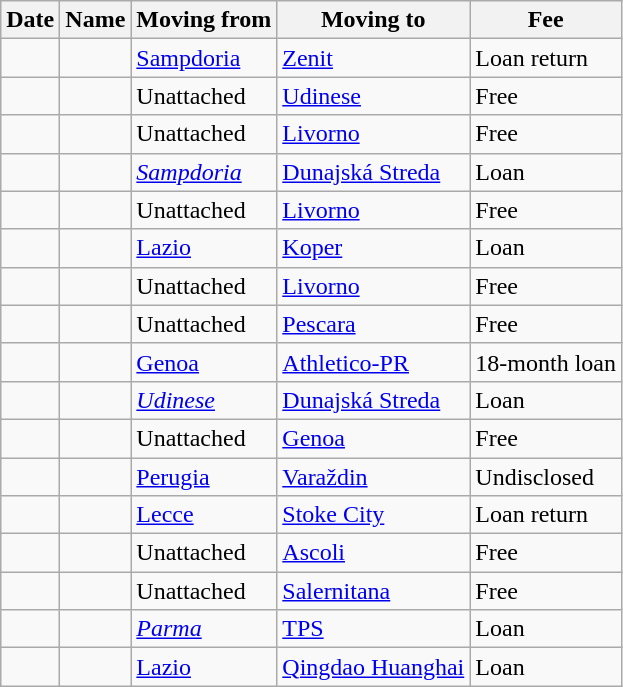<table class="wikitable sortable">
<tr>
<th>Date</th>
<th>Name</th>
<th>Moving from</th>
<th>Moving to</th>
<th>Fee</th>
</tr>
<tr>
<td></td>
<td> </td>
<td><a href='#'>Sampdoria</a></td>
<td> <a href='#'>Zenit</a></td>
<td>Loan return</td>
</tr>
<tr>
<td></td>
<td> </td>
<td>Unattached</td>
<td><a href='#'>Udinese</a></td>
<td>Free</td>
</tr>
<tr>
<td></td>
<td> </td>
<td>Unattached</td>
<td><a href='#'>Livorno</a></td>
<td>Free</td>
</tr>
<tr>
<td></td>
<td> </td>
<td><em><a href='#'>Sampdoria</a></em></td>
<td> <a href='#'>Dunajská Streda</a></td>
<td>Loan</td>
</tr>
<tr>
<td></td>
<td> </td>
<td>Unattached</td>
<td><a href='#'>Livorno</a></td>
<td>Free</td>
</tr>
<tr>
<td></td>
<td> </td>
<td><a href='#'>Lazio</a></td>
<td> <a href='#'>Koper</a></td>
<td>Loan</td>
</tr>
<tr>
<td></td>
<td> </td>
<td>Unattached</td>
<td><a href='#'>Livorno</a></td>
<td>Free</td>
</tr>
<tr>
<td></td>
<td> </td>
<td>Unattached</td>
<td><a href='#'>Pescara</a></td>
<td>Free</td>
</tr>
<tr>
<td></td>
<td> </td>
<td><a href='#'>Genoa</a></td>
<td><a href='#'>Athletico-PR</a></td>
<td>18-month loan</td>
</tr>
<tr>
<td></td>
<td> </td>
<td><em><a href='#'>Udinese</a></em></td>
<td> <a href='#'>Dunajská Streda</a></td>
<td>Loan</td>
</tr>
<tr>
<td></td>
<td> </td>
<td>Unattached</td>
<td><a href='#'>Genoa</a></td>
<td>Free</td>
</tr>
<tr>
<td></td>
<td> </td>
<td><a href='#'>Perugia</a></td>
<td> <a href='#'>Varaždin</a></td>
<td>Undisclosed</td>
</tr>
<tr>
<td></td>
<td> </td>
<td><a href='#'>Lecce</a></td>
<td> <a href='#'>Stoke City</a></td>
<td>Loan return</td>
</tr>
<tr>
<td></td>
<td> </td>
<td>Unattached</td>
<td><a href='#'>Ascoli</a></td>
<td>Free</td>
</tr>
<tr>
<td></td>
<td></td>
<td>Unattached</td>
<td><a href='#'>Salernitana</a></td>
<td>Free</td>
</tr>
<tr>
<td></td>
<td> </td>
<td><em><a href='#'>Parma</a></em></td>
<td> <a href='#'>TPS</a></td>
<td>Loan</td>
</tr>
<tr>
<td></td>
<td> </td>
<td><a href='#'>Lazio</a></td>
<td> <a href='#'>Qingdao Huanghai</a></td>
<td>Loan</td>
</tr>
</table>
